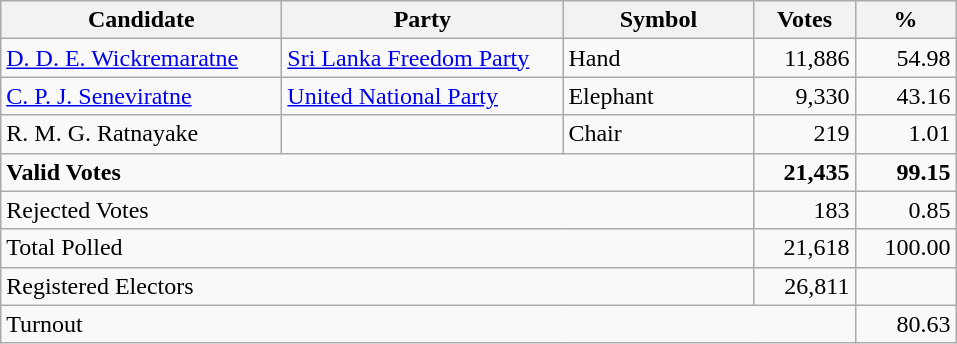<table class="wikitable" border="1" style="text-align:right;">
<tr>
<th align=left width="180">Candidate</th>
<th align=left width="180">Party</th>
<th align=left width="120">Symbol</th>
<th align=left width="60">Votes</th>
<th align=left width="60">%</th>
</tr>
<tr>
<td align=left><a href='#'>D. D. E. Wickremaratne</a></td>
<td align=left><a href='#'>Sri Lanka Freedom Party</a></td>
<td align=left>Hand</td>
<td>11,886</td>
<td>54.98</td>
</tr>
<tr>
<td align=left><a href='#'>C. P. J. Seneviratne</a></td>
<td align=left><a href='#'>United National Party</a></td>
<td align=left>Elephant</td>
<td>9,330</td>
<td>43.16</td>
</tr>
<tr>
<td align=left>R. M. G. Ratnayake</td>
<td align=left></td>
<td align=left>Chair</td>
<td>219</td>
<td>1.01</td>
</tr>
<tr>
<td align=left colspan=3><strong>Valid Votes</strong></td>
<td><strong>21,435</strong></td>
<td><strong>99.15</strong></td>
</tr>
<tr>
<td align=left colspan=3>Rejected Votes</td>
<td>183</td>
<td>0.85</td>
</tr>
<tr>
<td align=left colspan=3>Total Polled</td>
<td>21,618</td>
<td>100.00</td>
</tr>
<tr>
<td align=left colspan=3>Registered Electors</td>
<td>26,811</td>
<td></td>
</tr>
<tr>
<td align=left colspan=4>Turnout</td>
<td>80.63</td>
</tr>
</table>
